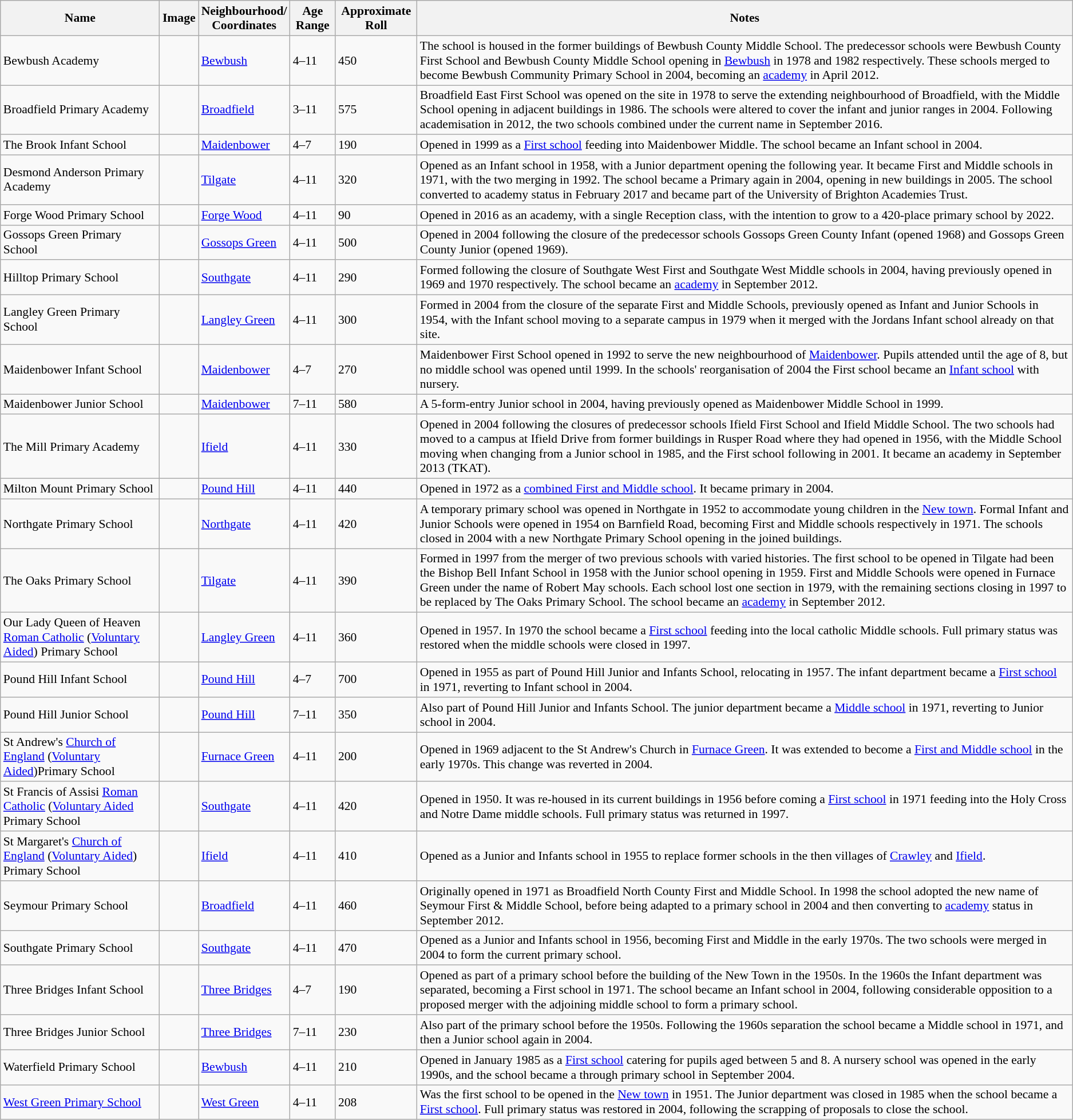<table class="wikitable sortable" style="font-size:90%;">
<tr>
<th>Name</th>
<th class="unsortable">Image</th>
<th>Neighbourhood/<br>Coordinates</th>
<th>Age Range</th>
<th>Approximate Roll</th>
<th class="unsortable">Notes</th>
</tr>
<tr>
<td>Bewbush Academy</td>
<td></td>
<td><a href='#'>Bewbush</a><br></td>
<td>4–11</td>
<td>450</td>
<td>The school is housed in the former buildings of Bewbush County Middle School. The predecessor schools were Bewbush County First School and Bewbush County Middle School opening in <a href='#'>Bewbush</a> in 1978 and 1982 respectively. These schools merged to become Bewbush Community Primary School in 2004, becoming an <a href='#'>academy</a> in April 2012.</td>
</tr>
<tr>
<td>Broadfield Primary Academy</td>
<td></td>
<td><a href='#'>Broadfield</a><br></td>
<td>3–11</td>
<td>575</td>
<td>Broadfield East First School was opened on the site in 1978 to serve the extending neighbourhood of Broadfield, with the Middle School opening in adjacent buildings in 1986. The schools were altered to cover the infant and junior ranges in 2004. Following academisation in 2012, the two schools combined under the current name in September 2016.</td>
</tr>
<tr>
<td>The Brook Infant School</td>
<td></td>
<td><a href='#'>Maidenbower</a><br></td>
<td>4–7</td>
<td>190</td>
<td>Opened in 1999 as a <a href='#'>First school</a> feeding into Maidenbower Middle. The school became an Infant school in 2004.</td>
</tr>
<tr>
<td>Desmond Anderson Primary Academy</td>
<td></td>
<td><a href='#'>Tilgate</a> <br></td>
<td>4–11</td>
<td>320</td>
<td>Opened as an Infant school in 1958, with a Junior department opening the following year. It became First and Middle schools in 1971, with the two merging in 1992. The school became a Primary again in 2004, opening in new buildings in 2005. The school converted to academy status in February 2017 and became part of the University of Brighton Academies Trust.</td>
</tr>
<tr>
<td>Forge Wood Primary School</td>
<td></td>
<td><a href='#'>Forge Wood</a><br></td>
<td>4–11</td>
<td>90</td>
<td>Opened in 2016 as an academy, with a single Reception class, with the intention to grow to a 420-place primary school by 2022.</td>
</tr>
<tr>
<td>Gossops Green Primary School</td>
<td></td>
<td><a href='#'>Gossops Green</a><br> </td>
<td>4–11</td>
<td>500</td>
<td>Opened in 2004 following the closure of the predecessor schools Gossops Green County Infant (opened 1968) and Gossops Green County Junior (opened 1969).</td>
</tr>
<tr>
<td>Hilltop Primary School</td>
<td></td>
<td><a href='#'>Southgate</a><br> </td>
<td>4–11</td>
<td>290</td>
<td>Formed following the closure of Southgate West First and Southgate West Middle schools in 2004, having previously opened in 1969 and 1970 respectively. The school became an <a href='#'>academy</a> in September 2012.</td>
</tr>
<tr>
<td>Langley Green Primary School</td>
<td></td>
<td><a href='#'>Langley Green</a><br> </td>
<td>4–11</td>
<td>300</td>
<td>Formed in 2004 from the closure of the separate First and Middle Schools, previously opened as Infant and Junior Schools in 1954, with the Infant school moving to a separate campus in 1979 when it merged with the Jordans Infant school already on that site.</td>
</tr>
<tr>
<td>Maidenbower Infant School</td>
<td></td>
<td><a href='#'>Maidenbower</a><br> </td>
<td>4–7</td>
<td>270</td>
<td>Maidenbower First School opened in 1992 to serve the new neighbourhood of <a href='#'>Maidenbower</a>. Pupils attended until the age of 8, but no middle school was opened until 1999. In the schools' reorganisation of 2004 the First school became an <a href='#'>Infant school</a> with nursery.</td>
</tr>
<tr>
<td>Maidenbower Junior School</td>
<td></td>
<td><a href='#'>Maidenbower</a><br> </td>
<td>7–11</td>
<td>580</td>
<td>A 5-form-entry Junior school in 2004, having previously opened as Maidenbower Middle School in 1999.</td>
</tr>
<tr>
<td>The Mill Primary Academy</td>
<td></td>
<td><a href='#'>Ifield</a><br> </td>
<td>4–11</td>
<td>330</td>
<td>Opened in 2004 following the closures of predecessor schools Ifield First School and Ifield Middle School. The two schools had moved to a campus at Ifield Drive from former buildings in Rusper Road where they had opened in 1956, with the Middle School moving when changing from a Junior school in 1985, and the First school following in 2001. It became an academy in September 2013 (TKAT).</td>
</tr>
<tr>
<td>Milton Mount Primary School</td>
<td></td>
<td><a href='#'>Pound Hill</a><br> </td>
<td>4–11</td>
<td>440</td>
<td>Opened in 1972 as a <a href='#'>combined First and Middle school</a>. It became primary in 2004.</td>
</tr>
<tr>
<td>Northgate Primary School</td>
<td></td>
<td><a href='#'>Northgate</a><br>  </td>
<td>4–11</td>
<td>420</td>
<td>A temporary primary school was opened in Northgate in 1952 to accommodate young children in the <a href='#'>New town</a>. Formal Infant and Junior Schools were opened in 1954 on Barnfield Road, becoming First and Middle schools respectively in 1971. The schools closed in 2004 with a new Northgate Primary School opening in the joined buildings.</td>
</tr>
<tr>
<td>The Oaks Primary School</td>
<td></td>
<td><a href='#'>Tilgate</a><br> </td>
<td>4–11</td>
<td>390</td>
<td>Formed in 1997 from the merger of two previous schools with varied histories. The first school to be opened in Tilgate had been the Bishop Bell Infant School in 1958 with the Junior school opening in 1959. First and Middle Schools were opened in Furnace Green under the name of Robert May schools. Each school lost one section in 1979, with the remaining sections closing in 1997 to be replaced by The Oaks Primary School. The school became an <a href='#'>academy</a> in September 2012.</td>
</tr>
<tr>
<td>Our Lady Queen of Heaven <a href='#'>Roman Catholic</a> (<a href='#'>Voluntary Aided</a>) Primary School</td>
<td></td>
<td><a href='#'>Langley Green</a><br> </td>
<td>4–11</td>
<td>360</td>
<td>Opened in 1957. In 1970 the school became a <a href='#'>First school</a> feeding into the local catholic Middle schools. Full primary status was restored when the middle schools were closed in 1997.</td>
</tr>
<tr>
<td>Pound Hill Infant School</td>
<td></td>
<td><a href='#'>Pound Hill</a><br> </td>
<td>4–7</td>
<td>700</td>
<td>Opened in 1955 as part of Pound Hill Junior and Infants School, relocating in 1957. The infant department became a <a href='#'>First school</a> in 1971, reverting to Infant school in 2004.</td>
</tr>
<tr>
<td>Pound Hill Junior School</td>
<td></td>
<td><a href='#'>Pound Hill</a><br> </td>
<td>7–11</td>
<td>350</td>
<td>Also part of Pound Hill Junior and Infants School. The junior department became a <a href='#'>Middle school</a> in 1971, reverting to Junior school in 2004.</td>
</tr>
<tr>
<td>St Andrew's <a href='#'>Church of England</a> (<a href='#'>Voluntary Aided</a>)Primary School</td>
<td></td>
<td><a href='#'>Furnace Green</a><br> </td>
<td>4–11</td>
<td>200</td>
<td>Opened in 1969 adjacent to the St Andrew's Church in <a href='#'>Furnace Green</a>. It was extended to become a <a href='#'>First and Middle school</a> in the early 1970s. This change was reverted in 2004.</td>
</tr>
<tr>
<td>St Francis of Assisi <a href='#'>Roman Catholic</a> (<a href='#'>Voluntary Aided</a> Primary School</td>
<td></td>
<td><a href='#'>Southgate</a><br> </td>
<td>4–11</td>
<td>420</td>
<td>Opened in 1950. It was re-housed in its current buildings in 1956 before coming a <a href='#'>First school</a> in 1971 feeding into the Holy Cross and Notre Dame middle schools. Full primary status was returned in 1997.</td>
</tr>
<tr>
<td>St Margaret's <a href='#'>Church of England</a> (<a href='#'>Voluntary Aided</a>) Primary School</td>
<td></td>
<td><a href='#'>Ifield</a><br> </td>
<td>4–11</td>
<td>410</td>
<td>Opened as a Junior and Infants school in 1955 to replace former schools in the then villages of <a href='#'>Crawley</a> and <a href='#'>Ifield</a>.</td>
</tr>
<tr>
<td>Seymour Primary School</td>
<td></td>
<td><a href='#'>Broadfield</a><br> </td>
<td>4–11</td>
<td>460</td>
<td>Originally opened in 1971 as Broadfield North County First and Middle School. In 1998 the school adopted the new name of Seymour First & Middle School, before being adapted to a primary school in 2004 and then converting to <a href='#'>academy</a> status in September 2012.</td>
</tr>
<tr>
<td>Southgate Primary School</td>
<td></td>
<td><a href='#'>Southgate</a><br> </td>
<td>4–11</td>
<td>470</td>
<td>Opened as a Junior and Infants school in 1956, becoming First and Middle in the early 1970s. The two schools were merged in 2004 to form the current primary school.</td>
</tr>
<tr>
<td>Three Bridges Infant School</td>
<td></td>
<td><a href='#'>Three Bridges</a><br> </td>
<td>4–7</td>
<td>190</td>
<td>Opened as part of a primary school before the building of the New Town in the 1950s. In the 1960s the Infant department was separated, becoming a First school in 1971. The school became an Infant school in 2004, following considerable opposition to a proposed merger with the adjoining middle school to form a primary school.</td>
</tr>
<tr>
<td>Three Bridges Junior School</td>
<td></td>
<td><a href='#'>Three Bridges</a><br> </td>
<td>7–11</td>
<td>230</td>
<td>Also part of the primary school before the 1950s. Following the 1960s separation the school became a Middle school in 1971, and then a Junior school again in 2004.</td>
</tr>
<tr>
<td>Waterfield Primary School</td>
<td></td>
<td><a href='#'>Bewbush</a><br> </td>
<td>4–11</td>
<td>210</td>
<td>Opened in January 1985 as a <a href='#'>First school</a> catering for pupils aged between 5 and 8. A nursery school was opened in the early 1990s, and the school became a through primary school in September 2004.</td>
</tr>
<tr>
<td><a href='#'>West Green Primary School</a></td>
<td></td>
<td><a href='#'>West Green</a></td>
<td>4–11</td>
<td>208</td>
<td>Was the first school to be opened in the <a href='#'>New town</a> in 1951. The Junior department was closed in 1985 when the school became a <a href='#'>First school</a>. Full primary status was restored in 2004, following the scrapping of proposals to close the school.</td>
</tr>
</table>
